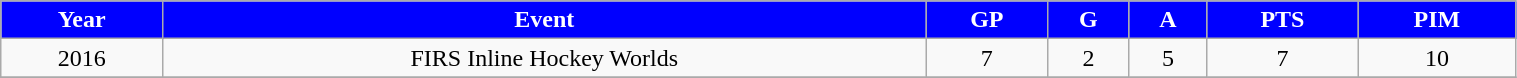<table class="wikitable" width="80%">
<tr align="center"  style=" background:blue;color:#FFFFFF;">
<td><strong>Year</strong></td>
<td><strong>Event</strong></td>
<td><strong>GP</strong></td>
<td><strong>G</strong></td>
<td><strong>A</strong></td>
<td><strong>PTS</strong></td>
<td><strong>PIM</strong></td>
</tr>
<tr align="center" bgcolor="">
<td>2016</td>
<td>FIRS Inline Hockey Worlds</td>
<td>7</td>
<td>2</td>
<td>5</td>
<td>7</td>
<td>10</td>
</tr>
<tr align="center" bgcolor="">
</tr>
</table>
